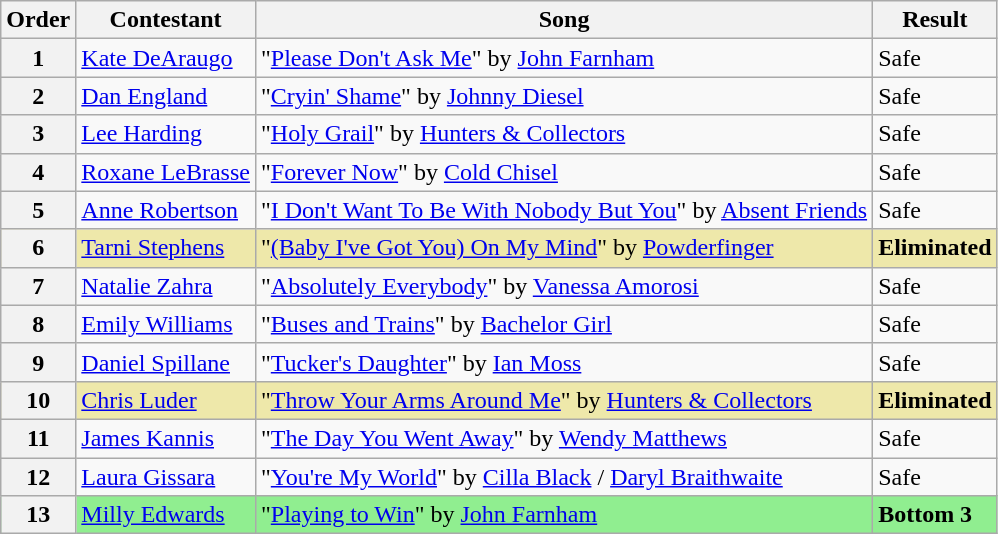<table class="wikitable">
<tr>
<th>Order</th>
<th>Contestant</th>
<th>Song</th>
<th>Result</th>
</tr>
<tr>
<th>1</th>
<td><a href='#'>Kate DeAraugo</a></td>
<td>"<a href='#'>Please Don't Ask Me</a>" by <a href='#'>John Farnham</a></td>
<td>Safe</td>
</tr>
<tr>
<th>2</th>
<td><a href='#'>Dan England</a></td>
<td>"<a href='#'>Cryin' Shame</a>" by <a href='#'>Johnny Diesel</a></td>
<td>Safe</td>
</tr>
<tr>
<th>3</th>
<td><a href='#'>Lee Harding</a></td>
<td>"<a href='#'>Holy Grail</a>" by <a href='#'>Hunters & Collectors</a></td>
<td>Safe</td>
</tr>
<tr>
<th>4</th>
<td><a href='#'>Roxane LeBrasse</a></td>
<td>"<a href='#'>Forever Now</a>" by <a href='#'>Cold Chisel</a></td>
<td>Safe</td>
</tr>
<tr>
<th>5</th>
<td><a href='#'>Anne Robertson</a></td>
<td>"<a href='#'>I Don't Want To Be With Nobody But You</a>" by <a href='#'>Absent Friends</a></td>
<td>Safe</td>
</tr>
<tr style="background:palegoldenrod;">
<th>6</th>
<td><a href='#'>Tarni Stephens</a></td>
<td>"<a href='#'>(Baby I've Got You) On My Mind</a>" by <a href='#'>Powderfinger</a></td>
<td><strong>Eliminated</strong></td>
</tr>
<tr>
<th>7</th>
<td><a href='#'>Natalie Zahra</a></td>
<td>"<a href='#'>Absolutely Everybody</a>" by <a href='#'>Vanessa Amorosi</a></td>
<td>Safe</td>
</tr>
<tr>
<th>8</th>
<td><a href='#'>Emily Williams</a></td>
<td>"<a href='#'>Buses and Trains</a>" by <a href='#'>Bachelor Girl</a></td>
<td>Safe</td>
</tr>
<tr>
<th>9</th>
<td><a href='#'>Daniel Spillane</a></td>
<td>"<a href='#'>Tucker's Daughter</a>" by <a href='#'>Ian Moss</a></td>
<td>Safe</td>
</tr>
<tr style="background:palegoldenrod;">
<th>10</th>
<td><a href='#'>Chris Luder</a></td>
<td>"<a href='#'>Throw Your Arms Around Me</a>" by <a href='#'>Hunters & Collectors</a></td>
<td><strong>Eliminated</strong></td>
</tr>
<tr>
<th>11</th>
<td><a href='#'>James Kannis</a></td>
<td>"<a href='#'>The Day You Went Away</a>" by <a href='#'>Wendy Matthews</a></td>
<td>Safe</td>
</tr>
<tr>
<th>12</th>
<td><a href='#'>Laura Gissara</a></td>
<td>"<a href='#'>You're My World</a>" by <a href='#'>Cilla Black</a> / <a href='#'>Daryl Braithwaite</a></td>
<td>Safe</td>
</tr>
<tr style="background:lightgreen;">
<th>13</th>
<td><a href='#'>Milly Edwards</a></td>
<td>"<a href='#'>Playing to Win</a>" by <a href='#'>John Farnham</a></td>
<td><strong>Bottom 3</strong></td>
</tr>
</table>
